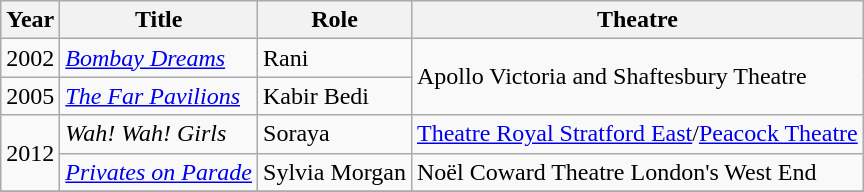<table class="wikitable">
<tr>
<th>Year</th>
<th>Title</th>
<th>Role</th>
<th>Theatre</th>
</tr>
<tr>
<td rowspan="1">2002</td>
<td><em><a href='#'>Bombay Dreams</a></em></td>
<td>Rani</td>
<td rowspan="2">Apollo Victoria and Shaftesbury Theatre</td>
</tr>
<tr>
<td rowspan="1">2005</td>
<td><em><a href='#'>The Far Pavilions</a></em></td>
<td>Kabir Bedi</td>
</tr>
<tr>
<td rowspan="2">2012</td>
<td><em>Wah! Wah! Girls</em></td>
<td>Soraya</td>
<td><a href='#'>Theatre Royal Stratford East</a>/<a href='#'>Peacock Theatre</a></td>
</tr>
<tr>
<td><em><a href='#'>Privates on Parade</a></em></td>
<td>Sylvia Morgan</td>
<td rowspan="1">Noël Coward Theatre London's West End</td>
</tr>
<tr>
</tr>
</table>
